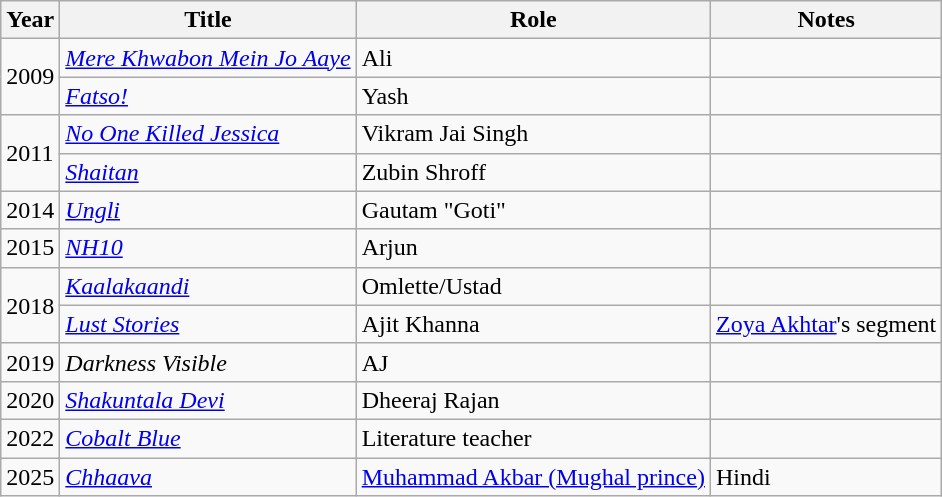<table class="wikitable">
<tr>
<th>Year</th>
<th>Title</th>
<th>Role</th>
<th>Notes</th>
</tr>
<tr>
<td rowspan="2">2009</td>
<td><em><a href='#'>Mere Khwabon Mein Jo Aaye</a></em></td>
<td>Ali</td>
<td></td>
</tr>
<tr>
<td><em><a href='#'>Fatso!</a></em></td>
<td>Yash</td>
<td></td>
</tr>
<tr>
<td rowspan="2">2011</td>
<td><em><a href='#'>No One Killed Jessica</a></em></td>
<td>Vikram Jai Singh</td>
<td></td>
</tr>
<tr>
<td><em><a href='#'>Shaitan</a></em></td>
<td>Zubin Shroff</td>
<td></td>
</tr>
<tr>
<td>2014</td>
<td><em><a href='#'>Ungli</a></em></td>
<td>Gautam "Goti"</td>
<td></td>
</tr>
<tr>
<td>2015</td>
<td><em><a href='#'>NH10</a></em></td>
<td>Arjun</td>
<td></td>
</tr>
<tr>
<td rowspan="2">2018</td>
<td><em><a href='#'>Kaalakaandi</a></em></td>
<td>Omlette/Ustad</td>
<td></td>
</tr>
<tr>
<td><em><a href='#'>Lust Stories</a></em></td>
<td>Ajit Khanna</td>
<td><a href='#'>Zoya Akhtar</a>'s segment</td>
</tr>
<tr>
<td>2019</td>
<td><em>Darkness Visible</em></td>
<td>AJ</td>
<td></td>
</tr>
<tr>
<td>2020</td>
<td><em><a href='#'>Shakuntala Devi</a></em></td>
<td>Dheeraj Rajan</td>
<td></td>
</tr>
<tr>
<td>2022</td>
<td><em><a href='#'>Cobalt Blue</a></em></td>
<td>Literature teacher</td>
<td></td>
</tr>
<tr>
<td>2025</td>
<td><em><a href='#'>Chhaava</a></em></td>
<td><a href='#'>Muhammad Akbar (Mughal prince)</a></td>
<td>Hindi</td>
</tr>
</table>
